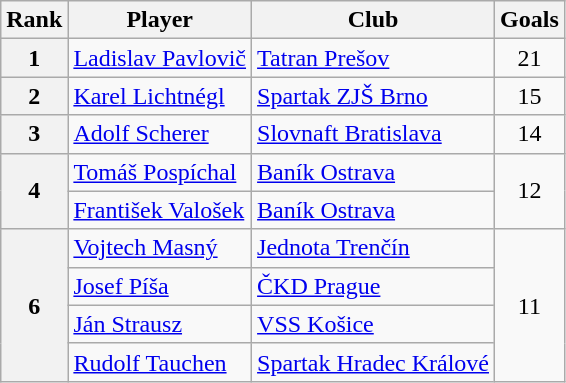<table class="wikitable" style="text-align:center">
<tr>
<th>Rank</th>
<th>Player</th>
<th>Club</th>
<th>Goals</th>
</tr>
<tr>
<th>1</th>
<td align="left"> <a href='#'>Ladislav Pavlovič</a></td>
<td align="left"><a href='#'>Tatran Prešov</a></td>
<td>21</td>
</tr>
<tr>
<th>2</th>
<td align="left"> <a href='#'>Karel Lichtnégl</a></td>
<td align="left"><a href='#'>Spartak ZJŠ Brno</a></td>
<td>15</td>
</tr>
<tr>
<th>3</th>
<td align="left"> <a href='#'>Adolf Scherer</a></td>
<td align="left"><a href='#'>Slovnaft Bratislava</a></td>
<td>14</td>
</tr>
<tr>
<th rowspan="2">4</th>
<td align="left"> <a href='#'>Tomáš Pospíchal</a></td>
<td align="left"><a href='#'>Baník Ostrava</a></td>
<td rowspan="2">12</td>
</tr>
<tr>
<td align="left"> <a href='#'>František Valošek</a></td>
<td align="left"><a href='#'>Baník Ostrava</a></td>
</tr>
<tr>
<th rowspan="4">6</th>
<td align="left"> <a href='#'>Vojtech Masný</a></td>
<td align="left"><a href='#'>Jednota Trenčín</a></td>
<td rowspan="4">11</td>
</tr>
<tr>
<td align="left"> <a href='#'>Josef Píša</a></td>
<td align="left"><a href='#'>ČKD Prague</a></td>
</tr>
<tr>
<td align="left"> <a href='#'>Ján Strausz</a></td>
<td align="left"><a href='#'>VSS Košice</a></td>
</tr>
<tr>
<td align="left"> <a href='#'>Rudolf Tauchen</a></td>
<td align="left"><a href='#'>Spartak Hradec Králové</a></td>
</tr>
</table>
